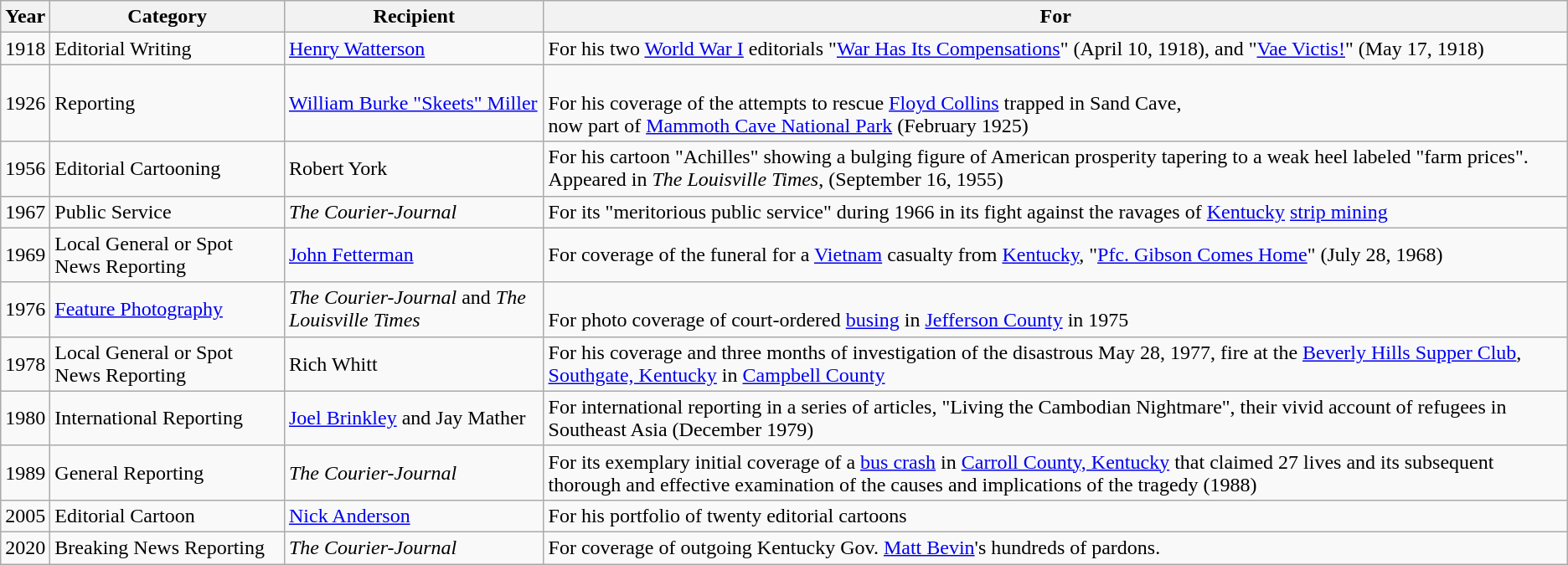<table class="wikitable">
<tr>
<th>Year</th>
<th>Category</th>
<th>Recipient</th>
<th>For</th>
</tr>
<tr>
<td>1918</td>
<td>Editorial Writing</td>
<td><a href='#'>Henry Watterson</a></td>
<td>For his two <a href='#'>World War I</a> editorials "<a href='#'>War Has Its Compensations</a>" (April 10, 1918), and "<a href='#'>Vae Victis!</a>" (May 17, 1918)</td>
</tr>
<tr>
<td>1926</td>
<td>Reporting</td>
<td><a href='#'>William Burke "Skeets" Miller</a></td>
<td><br>For his coverage of the attempts to rescue <a href='#'>Floyd Collins</a> trapped in Sand Cave,<br>now part of <a href='#'>Mammoth Cave National Park</a> (February 1925)</td>
</tr>
<tr>
<td>1956</td>
<td>Editorial Cartooning</td>
<td>Robert York</td>
<td>For his cartoon "Achilles" showing a bulging figure of American prosperity tapering to a weak heel labeled "farm prices".  Appeared in <em>The Louisville Times</em>, (September 16, 1955)</td>
</tr>
<tr>
<td>1967</td>
<td>Public Service</td>
<td><em>The Courier-Journal</em></td>
<td>For its "meritorious public service" during 1966 in its fight against the ravages of <a href='#'>Kentucky</a> <a href='#'>strip mining</a></td>
</tr>
<tr>
<td>1969</td>
<td>Local General or Spot News Reporting</td>
<td><a href='#'>John Fetterman</a></td>
<td>For coverage of the funeral for a <a href='#'>Vietnam</a> casualty from <a href='#'>Kentucky</a>, "<a href='#'>Pfc. Gibson Comes Home</a>" (July 28, 1968)</td>
</tr>
<tr>
<td>1976</td>
<td><a href='#'>Feature Photography</a></td>
<td><em>The Courier-Journal</em> and <em>The Louisville Times</em></td>
<td><br>For photo coverage of court-ordered <a href='#'>busing</a> in <a href='#'>Jefferson County</a> in 1975</td>
</tr>
<tr>
<td>1978</td>
<td>Local General or Spot News Reporting</td>
<td>Rich Whitt</td>
<td>For his coverage and three months of investigation of the disastrous May 28, 1977, fire at the <a href='#'>Beverly Hills Supper Club</a>, <a href='#'>Southgate, Kentucky</a> in <a href='#'>Campbell County</a></td>
</tr>
<tr>
<td>1980</td>
<td>International Reporting</td>
<td><a href='#'>Joel Brinkley</a> and Jay Mather</td>
<td>For international reporting in a series of articles, "Living the Cambodian Nightmare", their vivid account of refugees in Southeast Asia (December 1979)</td>
</tr>
<tr>
<td>1989</td>
<td>General Reporting</td>
<td><em>The Courier-Journal</em></td>
<td>For its exemplary initial coverage of a <a href='#'>bus crash</a> in <a href='#'>Carroll County, Kentucky</a> that claimed 27 lives and its subsequent thorough and effective examination of the causes and implications of the tragedy (1988)</td>
</tr>
<tr>
<td>2005</td>
<td>Editorial Cartoon</td>
<td><a href='#'>Nick Anderson</a></td>
<td>For his portfolio of twenty editorial cartoons</td>
</tr>
<tr>
<td>2020</td>
<td>Breaking News Reporting</td>
<td><em>The Courier-Journal</em></td>
<td>For coverage of outgoing Kentucky Gov. <a href='#'>Matt Bevin</a>'s hundreds of pardons.</td>
</tr>
</table>
